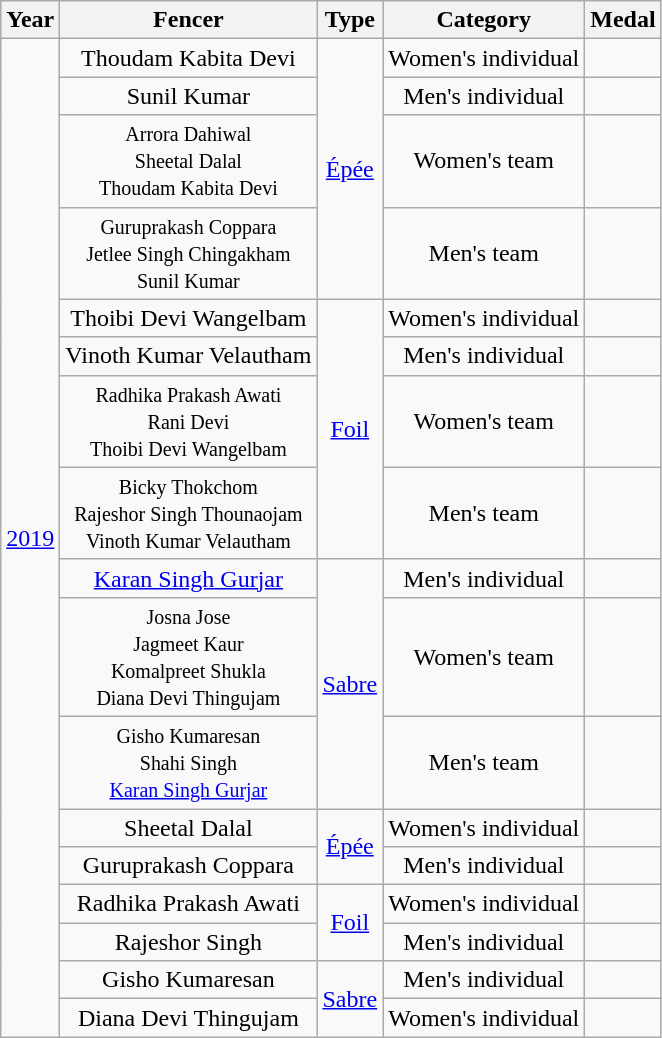<table class="wikitable sortable" style="text-align:center">
<tr>
<th>Year</th>
<th>Fencer</th>
<th>Type</th>
<th>Category</th>
<th>Medal</th>
</tr>
<tr>
<td rowspan=17><a href='#'>2019</a></td>
<td>Thoudam Kabita Devi</td>
<td rowspan=4><a href='#'>Épée</a></td>
<td>Women's individual</td>
<td></td>
</tr>
<tr>
<td>Sunil Kumar</td>
<td>Men's individual</td>
<td></td>
</tr>
<tr>
<td><small>Arrora Dahiwal<br>Sheetal Dalal<br>Thoudam Kabita Devi</small></td>
<td>Women's team</td>
<td></td>
</tr>
<tr>
<td><small>Guruprakash Coppara<br>Jetlee Singh Chingakham<br>Sunil Kumar</small></td>
<td>Men's team</td>
<td></td>
</tr>
<tr>
<td>Thoibi Devi Wangelbam</td>
<td rowspan=4><a href='#'>Foil</a></td>
<td>Women's individual</td>
<td></td>
</tr>
<tr>
<td>Vinoth Kumar Velautham</td>
<td>Men's individual</td>
<td></td>
</tr>
<tr>
<td><small>Radhika Prakash Awati<br>Rani Devi<br>Thoibi Devi Wangelbam</small></td>
<td>Women's team</td>
<td></td>
</tr>
<tr>
<td><small>Bicky Thokchom<br>Rajeshor Singh Thounaojam<br>Vinoth Kumar Velautham</small></td>
<td>Men's team</td>
<td></td>
</tr>
<tr>
<td><a href='#'>Karan Singh Gurjar</a></td>
<td rowspan=3><a href='#'>Sabre</a></td>
<td>Men's individual</td>
<td></td>
</tr>
<tr>
<td><small>Josna Jose<br>Jagmeet Kaur<br>Komalpreet Shukla<br>Diana Devi Thingujam</small></td>
<td>Women's team</td>
<td></td>
</tr>
<tr>
<td><small>Gisho Kumaresan<br>Shahi Singh<br><a href='#'>Karan Singh Gurjar</a></small></td>
<td>Men's team</td>
<td></td>
</tr>
<tr>
<td>Sheetal Dalal</td>
<td rowspan=2><a href='#'>Épée</a></td>
<td>Women's individual</td>
<td></td>
</tr>
<tr>
<td>Guruprakash Coppara</td>
<td>Men's individual</td>
<td></td>
</tr>
<tr>
<td>Radhika Prakash Awati</td>
<td rowspan=2><a href='#'>Foil</a></td>
<td>Women's individual</td>
<td></td>
</tr>
<tr>
<td>Rajeshor Singh</td>
<td>Men's individual</td>
<td></td>
</tr>
<tr>
<td>Gisho Kumaresan</td>
<td rowspan=2><a href='#'>Sabre</a></td>
<td>Men's individual</td>
<td></td>
</tr>
<tr>
<td>Diana Devi Thingujam</td>
<td>Women's individual</td>
<td></td>
</tr>
</table>
